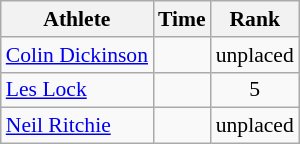<table class="wikitable" style="font-size:90%;">
<tr>
<th>Athlete</th>
<th>Time</th>
<th>Rank</th>
</tr>
<tr align=center>
<td align=left><a href='#'>Colin Dickinson</a></td>
<td></td>
<td>unplaced</td>
</tr>
<tr align=center>
<td align=left><a href='#'>Les Lock</a></td>
<td></td>
<td>5</td>
</tr>
<tr align=center>
<td align=left><a href='#'>Neil Ritchie</a></td>
<td></td>
<td>unplaced</td>
</tr>
</table>
